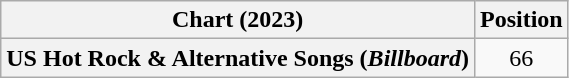<table class="wikitable plainrowheaders" style="text-align:center">
<tr>
<th scope="col">Chart (2023)</th>
<th scope="col">Position</th>
</tr>
<tr>
<th scope="row">US Hot Rock & Alternative Songs (<em>Billboard</em>)</th>
<td>66</td>
</tr>
</table>
